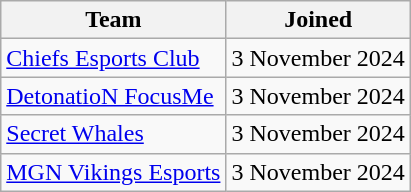<table class="wikitable sortable">
<tr>
<th>Team</th>
<th>Joined</th>
</tr>
<tr>
<td> <a href='#'>Chiefs Esports Club</a></td>
<td>3 November 2024</td>
</tr>
<tr>
<td> <a href='#'>DetonatioN FocusMe</a></td>
<td>3 November 2024</td>
</tr>
<tr>
<td> <a href='#'>Secret Whales</a></td>
<td>3 November 2024</td>
</tr>
<tr>
<td> <a href='#'>MGN Vikings Esports</a></td>
<td>3 November 2024</td>
</tr>
</table>
